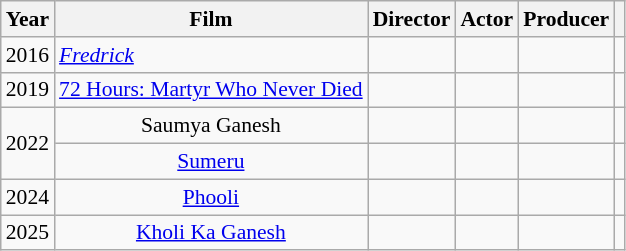<table class="wikitable sortable" style="text-align:center;font-size:90%;">
<tr>
<th scope="col">Year</th>
<th scope="col">Film</th>
<th scope="col">Director</th>
<th scope="col">Actor</th>
<th scope="col">Producer</th>
<th></th>
</tr>
<tr style="text-align:center;">
<td>2016</td>
<td style="text-align:left;"><em><a href='#'>Fredrick</a></em></td>
<td></td>
<td></td>
<td></td>
<td></td>
</tr>
<tr>
<td>2019</td>
<td><a href='#'>72 Hours: Martyr Who Never Died</a></td>
<td></td>
<td></td>
<td></td>
<td></td>
</tr>
<tr>
<td rowspan="2">2022</td>
<td>Saumya Ganesh</td>
<td></td>
<td></td>
<td></td>
<td></td>
</tr>
<tr>
<td><a href='#'>Sumeru</a></td>
<td></td>
<td></td>
<td></td>
<td></td>
</tr>
<tr>
<td>2024</td>
<td><a href='#'>Phooli</a></td>
<td></td>
<td></td>
<td></td>
<td></td>
</tr>
<tr>
<td>2025</td>
<td><a href='#'>Kholi Ka Ganesh</a></td>
<td></td>
<td></td>
<td></td>
<td></td>
</tr>
</table>
